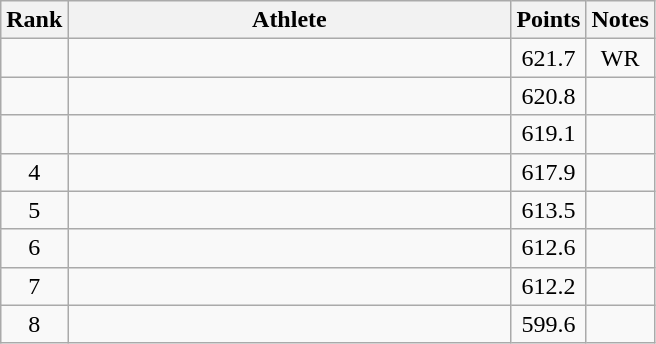<table class="wikitable" style="text-align:center">
<tr>
<th>Rank</th>
<th Style="width:18em">Athlete</th>
<th>Points</th>
<th>Notes</th>
</tr>
<tr>
<td></td>
<td style="text-align:left"></td>
<td>621.7</td>
<td>WR</td>
</tr>
<tr>
<td></td>
<td style="text-align:left"></td>
<td>620.8</td>
<td></td>
</tr>
<tr>
<td></td>
<td style="text-align:left"></td>
<td>619.1</td>
<td></td>
</tr>
<tr>
<td>4</td>
<td style="text-align:left"></td>
<td>617.9</td>
<td></td>
</tr>
<tr>
<td>5</td>
<td style="text-align:left"></td>
<td>613.5</td>
<td></td>
</tr>
<tr>
<td>6</td>
<td style="text-align:left"></td>
<td>612.6</td>
<td></td>
</tr>
<tr>
<td>7</td>
<td style="text-align:left"></td>
<td>612.2</td>
<td></td>
</tr>
<tr>
<td>8</td>
<td style="text-align:left"></td>
<td>599.6</td>
<td></td>
</tr>
</table>
